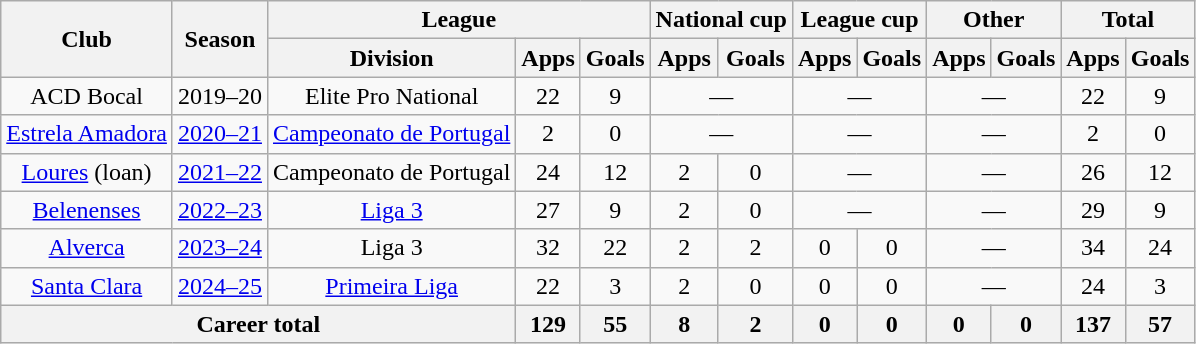<table class="wikitable" style="text-align: center;">
<tr>
<th rowspan="2">Club</th>
<th rowspan="2">Season</th>
<th colspan="3">League</th>
<th colspan="2">National cup</th>
<th colspan="2">League cup</th>
<th colspan="2">Other</th>
<th colspan="2">Total</th>
</tr>
<tr>
<th>Division</th>
<th>Apps</th>
<th>Goals</th>
<th>Apps</th>
<th>Goals</th>
<th>Apps</th>
<th>Goals</th>
<th>Apps</th>
<th>Goals</th>
<th>Apps</th>
<th>Goals</th>
</tr>
<tr>
<td>ACD Bocal</td>
<td>2019–20</td>
<td>Elite Pro National</td>
<td>22</td>
<td>9</td>
<td colspan="2">—</td>
<td colspan="2">—</td>
<td colspan="2">—</td>
<td>22</td>
<td>9</td>
</tr>
<tr>
<td><a href='#'>Estrela Amadora</a></td>
<td><a href='#'>2020–21</a></td>
<td><a href='#'>Campeonato de Portugal</a></td>
<td>2</td>
<td>0</td>
<td colspan="2">—</td>
<td colspan="2">—</td>
<td colspan="2">—</td>
<td>2</td>
<td>0</td>
</tr>
<tr>
<td><a href='#'>Loures</a> (loan)</td>
<td><a href='#'>2021–22</a></td>
<td>Campeonato de Portugal</td>
<td>24</td>
<td>12</td>
<td>2</td>
<td>0</td>
<td colspan="2">—</td>
<td colspan="2">—</td>
<td>26</td>
<td>12</td>
</tr>
<tr>
<td><a href='#'>Belenenses</a></td>
<td><a href='#'>2022–23</a></td>
<td><a href='#'>Liga 3</a></td>
<td>27</td>
<td>9</td>
<td>2</td>
<td>0</td>
<td colspan="2">—</td>
<td colspan="2">—</td>
<td>29</td>
<td>9</td>
</tr>
<tr>
<td><a href='#'>Alverca</a></td>
<td><a href='#'>2023–24</a></td>
<td>Liga 3</td>
<td>32</td>
<td>22</td>
<td>2</td>
<td>2</td>
<td>0</td>
<td>0</td>
<td colspan="2">—</td>
<td>34</td>
<td>24</td>
</tr>
<tr>
<td><a href='#'>Santa Clara</a></td>
<td><a href='#'>2024–25</a></td>
<td><a href='#'>Primeira Liga</a></td>
<td>22</td>
<td>3</td>
<td>2</td>
<td>0</td>
<td>0</td>
<td>0</td>
<td colspan="2">—</td>
<td>24</td>
<td>3</td>
</tr>
<tr>
<th colspan="3">Career total</th>
<th>129</th>
<th>55</th>
<th>8</th>
<th>2</th>
<th>0</th>
<th>0</th>
<th>0</th>
<th>0</th>
<th>137</th>
<th>57</th>
</tr>
</table>
